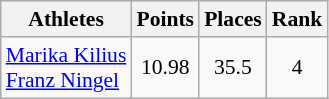<table class="wikitable" border="1" style="font-size:90%">
<tr>
<th>Athletes</th>
<th>Points</th>
<th>Places</th>
<th>Rank</th>
</tr>
<tr align=center>
<td align=left><a href='#'>Marika Kilius</a><br><a href='#'>Franz Ningel</a></td>
<td>10.98</td>
<td>35.5</td>
<td>4</td>
</tr>
</table>
